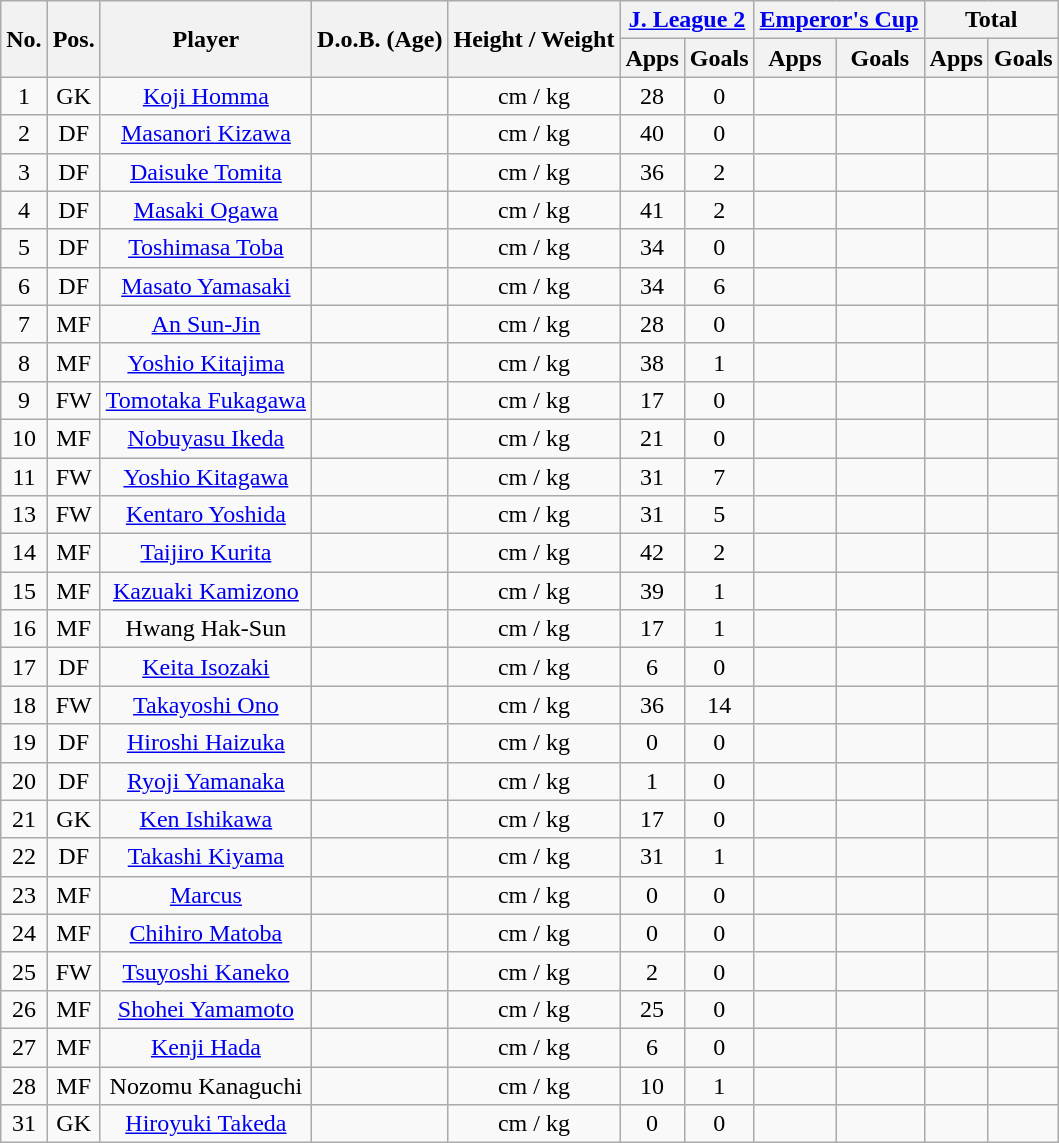<table class="wikitable" style="text-align:center;">
<tr>
<th rowspan="2">No.</th>
<th rowspan="2">Pos.</th>
<th rowspan="2">Player</th>
<th rowspan="2">D.o.B. (Age)</th>
<th rowspan="2">Height / Weight</th>
<th colspan="2"><a href='#'>J. League 2</a></th>
<th colspan="2"><a href='#'>Emperor's Cup</a></th>
<th colspan="2">Total</th>
</tr>
<tr>
<th>Apps</th>
<th>Goals</th>
<th>Apps</th>
<th>Goals</th>
<th>Apps</th>
<th>Goals</th>
</tr>
<tr>
<td>1</td>
<td>GK</td>
<td><a href='#'>Koji Homma</a></td>
<td></td>
<td>cm / kg</td>
<td>28</td>
<td>0</td>
<td></td>
<td></td>
<td></td>
<td></td>
</tr>
<tr>
<td>2</td>
<td>DF</td>
<td><a href='#'>Masanori Kizawa</a></td>
<td></td>
<td>cm / kg</td>
<td>40</td>
<td>0</td>
<td></td>
<td></td>
<td></td>
<td></td>
</tr>
<tr>
<td>3</td>
<td>DF</td>
<td><a href='#'>Daisuke Tomita</a></td>
<td></td>
<td>cm / kg</td>
<td>36</td>
<td>2</td>
<td></td>
<td></td>
<td></td>
<td></td>
</tr>
<tr>
<td>4</td>
<td>DF</td>
<td><a href='#'>Masaki Ogawa</a></td>
<td></td>
<td>cm / kg</td>
<td>41</td>
<td>2</td>
<td></td>
<td></td>
<td></td>
<td></td>
</tr>
<tr>
<td>5</td>
<td>DF</td>
<td><a href='#'>Toshimasa Toba</a></td>
<td></td>
<td>cm / kg</td>
<td>34</td>
<td>0</td>
<td></td>
<td></td>
<td></td>
<td></td>
</tr>
<tr>
<td>6</td>
<td>DF</td>
<td><a href='#'>Masato Yamasaki</a></td>
<td></td>
<td>cm / kg</td>
<td>34</td>
<td>6</td>
<td></td>
<td></td>
<td></td>
<td></td>
</tr>
<tr>
<td>7</td>
<td>MF</td>
<td><a href='#'>An Sun-Jin</a></td>
<td></td>
<td>cm / kg</td>
<td>28</td>
<td>0</td>
<td></td>
<td></td>
<td></td>
<td></td>
</tr>
<tr>
<td>8</td>
<td>MF</td>
<td><a href='#'>Yoshio Kitajima</a></td>
<td></td>
<td>cm / kg</td>
<td>38</td>
<td>1</td>
<td></td>
<td></td>
<td></td>
<td></td>
</tr>
<tr>
<td>9</td>
<td>FW</td>
<td><a href='#'>Tomotaka Fukagawa</a></td>
<td></td>
<td>cm / kg</td>
<td>17</td>
<td>0</td>
<td></td>
<td></td>
<td></td>
<td></td>
</tr>
<tr>
<td>10</td>
<td>MF</td>
<td><a href='#'>Nobuyasu Ikeda</a></td>
<td></td>
<td>cm / kg</td>
<td>21</td>
<td>0</td>
<td></td>
<td></td>
<td></td>
<td></td>
</tr>
<tr>
<td>11</td>
<td>FW</td>
<td><a href='#'>Yoshio Kitagawa</a></td>
<td></td>
<td>cm / kg</td>
<td>31</td>
<td>7</td>
<td></td>
<td></td>
<td></td>
<td></td>
</tr>
<tr>
<td>13</td>
<td>FW</td>
<td><a href='#'>Kentaro Yoshida</a></td>
<td></td>
<td>cm / kg</td>
<td>31</td>
<td>5</td>
<td></td>
<td></td>
<td></td>
<td></td>
</tr>
<tr>
<td>14</td>
<td>MF</td>
<td><a href='#'>Taijiro Kurita</a></td>
<td></td>
<td>cm / kg</td>
<td>42</td>
<td>2</td>
<td></td>
<td></td>
<td></td>
<td></td>
</tr>
<tr>
<td>15</td>
<td>MF</td>
<td><a href='#'>Kazuaki Kamizono</a></td>
<td></td>
<td>cm / kg</td>
<td>39</td>
<td>1</td>
<td></td>
<td></td>
<td></td>
<td></td>
</tr>
<tr>
<td>16</td>
<td>MF</td>
<td>Hwang Hak-Sun</td>
<td></td>
<td>cm / kg</td>
<td>17</td>
<td>1</td>
<td></td>
<td></td>
<td></td>
<td></td>
</tr>
<tr>
<td>17</td>
<td>DF</td>
<td><a href='#'>Keita Isozaki</a></td>
<td></td>
<td>cm / kg</td>
<td>6</td>
<td>0</td>
<td></td>
<td></td>
<td></td>
<td></td>
</tr>
<tr>
<td>18</td>
<td>FW</td>
<td><a href='#'>Takayoshi Ono</a></td>
<td></td>
<td>cm / kg</td>
<td>36</td>
<td>14</td>
<td></td>
<td></td>
<td></td>
<td></td>
</tr>
<tr>
<td>19</td>
<td>DF</td>
<td><a href='#'>Hiroshi Haizuka</a></td>
<td></td>
<td>cm / kg</td>
<td>0</td>
<td>0</td>
<td></td>
<td></td>
<td></td>
<td></td>
</tr>
<tr>
<td>20</td>
<td>DF</td>
<td><a href='#'>Ryoji Yamanaka</a></td>
<td></td>
<td>cm / kg</td>
<td>1</td>
<td>0</td>
<td></td>
<td></td>
<td></td>
<td></td>
</tr>
<tr>
<td>21</td>
<td>GK</td>
<td><a href='#'>Ken Ishikawa</a></td>
<td></td>
<td>cm / kg</td>
<td>17</td>
<td>0</td>
<td></td>
<td></td>
<td></td>
<td></td>
</tr>
<tr>
<td>22</td>
<td>DF</td>
<td><a href='#'>Takashi Kiyama</a></td>
<td></td>
<td>cm / kg</td>
<td>31</td>
<td>1</td>
<td></td>
<td></td>
<td></td>
<td></td>
</tr>
<tr>
<td>23</td>
<td>MF</td>
<td><a href='#'>Marcus</a></td>
<td></td>
<td>cm / kg</td>
<td>0</td>
<td>0</td>
<td></td>
<td></td>
<td></td>
<td></td>
</tr>
<tr>
<td>24</td>
<td>MF</td>
<td><a href='#'>Chihiro Matoba</a></td>
<td></td>
<td>cm / kg</td>
<td>0</td>
<td>0</td>
<td></td>
<td></td>
<td></td>
<td></td>
</tr>
<tr>
<td>25</td>
<td>FW</td>
<td><a href='#'>Tsuyoshi Kaneko</a></td>
<td></td>
<td>cm / kg</td>
<td>2</td>
<td>0</td>
<td></td>
<td></td>
<td></td>
<td></td>
</tr>
<tr>
<td>26</td>
<td>MF</td>
<td><a href='#'>Shohei Yamamoto</a></td>
<td></td>
<td>cm / kg</td>
<td>25</td>
<td>0</td>
<td></td>
<td></td>
<td></td>
<td></td>
</tr>
<tr>
<td>27</td>
<td>MF</td>
<td><a href='#'>Kenji Hada</a></td>
<td></td>
<td>cm / kg</td>
<td>6</td>
<td>0</td>
<td></td>
<td></td>
<td></td>
<td></td>
</tr>
<tr>
<td>28</td>
<td>MF</td>
<td>Nozomu Kanaguchi</td>
<td></td>
<td>cm / kg</td>
<td>10</td>
<td>1</td>
<td></td>
<td></td>
<td></td>
<td></td>
</tr>
<tr>
<td>31</td>
<td>GK</td>
<td><a href='#'>Hiroyuki Takeda</a></td>
<td></td>
<td>cm / kg</td>
<td>0</td>
<td>0</td>
<td></td>
<td></td>
<td></td>
<td></td>
</tr>
</table>
